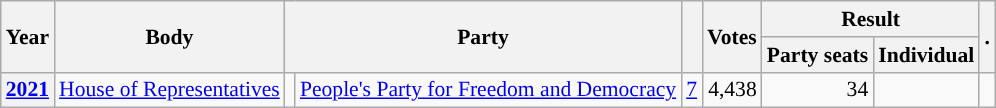<table class="wikitable plainrowheaders sortable" border=2 cellpadding=4 cellspacing=0 style="border: 1px #aaa solid; font-size: 90%; text-align:center;">
<tr>
<th scope="col" rowspan=2>Year</th>
<th scope="col" rowspan=2>Body</th>
<th scope="col" colspan=2 rowspan=2>Party</th>
<th scope="col" rowspan=2></th>
<th scope="col" rowspan=2>Votes</th>
<th scope="colgroup" colspan=2>Result</th>
<th scope="col" rowspan=2 class="unsortable">.</th>
</tr>
<tr>
<th scope="col">Party seats</th>
<th scope="col">Individual</th>
</tr>
<tr>
<th scope="row"><a href='#'>2021</a></th>
<td><a href='#'>House of Representatives</a></td>
<td style="background-color:"></td>
<td><a href='#'>People's Party for Freedom and Democracy</a></td>
<td style=text-align:right><a href='#'>7</a></td>
<td style=text-align:right>4,438</td>
<td style=text-align:right>34</td>
<td></td>
<td></td>
</tr>
</table>
